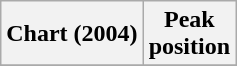<table class="wikitable plainrowheaders">
<tr>
<th scope="col">Chart (2004)</th>
<th scope="col">Peak<br>position</th>
</tr>
<tr>
</tr>
</table>
